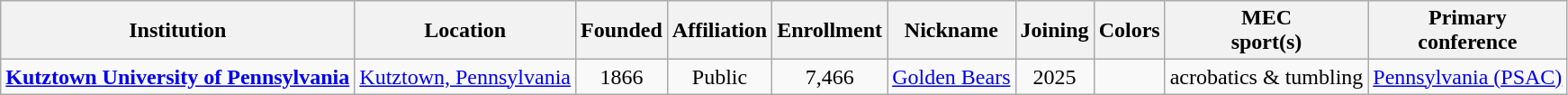<table class="wikitable sortable" style="text-align:center">
<tr>
<th>Institution</th>
<th>Location</th>
<th>Founded</th>
<th>Affiliation</th>
<th>Enrollment</th>
<th>Nickname</th>
<th>Joining</th>
<th class="unsortable">Colors</th>
<th>MEC<br>sport(s)</th>
<th>Primary<br>conference</th>
</tr>
<tr>
<td><strong><a href='#'>Kutztown University of Pennsylvania</a></strong></td>
<td><a href='#'>Kutztown, Pennsylvania</a></td>
<td>1866</td>
<td>Public</td>
<td>7,466</td>
<td><a href='#'>Golden Bears</a></td>
<td>2025</td>
<td></td>
<td>acrobatics & tumbling</td>
<td><a href='#'>Pennsylvania (PSAC)</a></td>
</tr>
</table>
